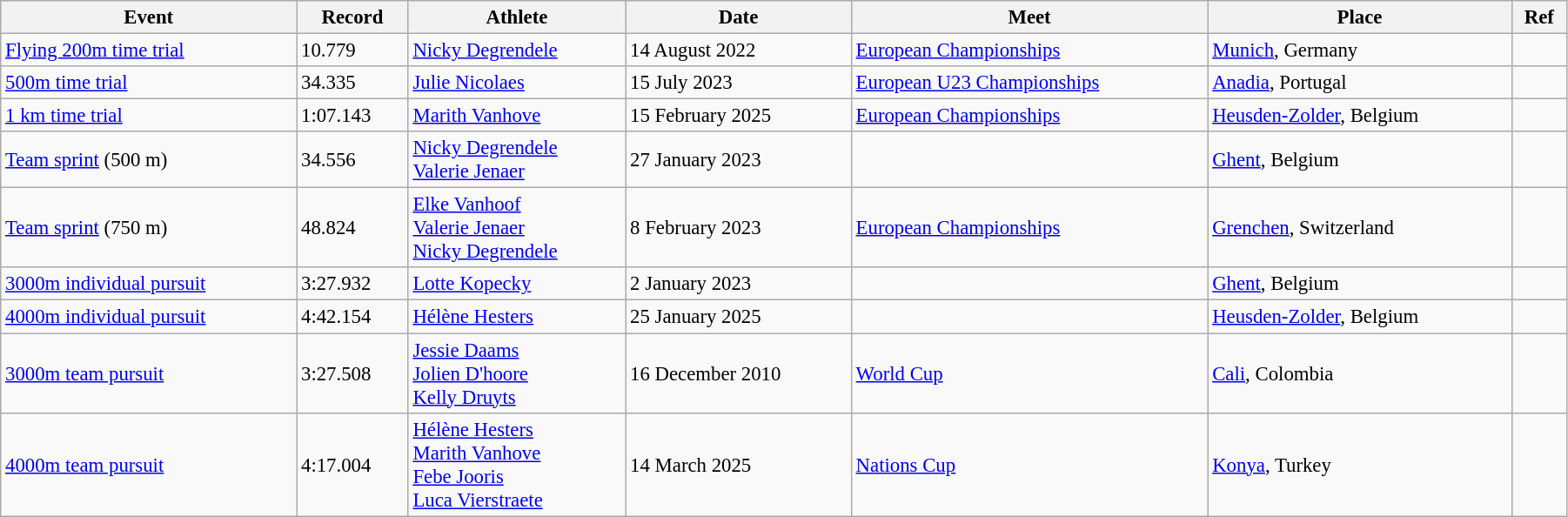<table class="wikitable" style="font-size:95%; width: 95%;">
<tr>
<th>Event</th>
<th>Record</th>
<th>Athlete</th>
<th>Date</th>
<th>Meet</th>
<th>Place</th>
<th>Ref</th>
</tr>
<tr>
<td><a href='#'>Flying 200m time trial</a></td>
<td>10.779</td>
<td><a href='#'>Nicky Degrendele</a></td>
<td>14 August 2022</td>
<td><a href='#'>European Championships</a></td>
<td><a href='#'>Munich</a>, Germany</td>
<td></td>
</tr>
<tr>
<td><a href='#'>500m time trial</a></td>
<td>34.335</td>
<td><a href='#'>Julie Nicolaes</a></td>
<td>15 July 2023</td>
<td><a href='#'>European U23 Championships</a></td>
<td><a href='#'>Anadia</a>, Portugal</td>
<td></td>
</tr>
<tr>
<td><a href='#'>1 km time trial</a></td>
<td>1:07.143</td>
<td><a href='#'>Marith Vanhove</a></td>
<td>15 February 2025</td>
<td><a href='#'>European Championships</a></td>
<td><a href='#'>Heusden-Zolder</a>, Belgium</td>
<td></td>
</tr>
<tr>
<td><a href='#'>Team sprint</a> (500 m)</td>
<td>34.556</td>
<td><a href='#'>Nicky Degrendele</a><br><a href='#'>Valerie Jenaer</a></td>
<td>27 January 2023</td>
<td></td>
<td><a href='#'>Ghent</a>, Belgium</td>
<td></td>
</tr>
<tr>
<td><a href='#'>Team sprint</a> (750 m)</td>
<td>48.824</td>
<td><a href='#'>Elke Vanhoof</a><br><a href='#'>Valerie Jenaer</a><br><a href='#'>Nicky Degrendele</a></td>
<td>8 February 2023</td>
<td><a href='#'>European Championships</a></td>
<td><a href='#'>Grenchen</a>, Switzerland</td>
<td></td>
</tr>
<tr>
<td><a href='#'>3000m individual pursuit</a></td>
<td>3:27.932</td>
<td><a href='#'>Lotte Kopecky</a></td>
<td>2 January 2023</td>
<td></td>
<td><a href='#'>Ghent</a>, Belgium</td>
<td></td>
</tr>
<tr>
<td><a href='#'>4000m individual pursuit</a></td>
<td>4:42.154</td>
<td><a href='#'>Hélène Hesters</a></td>
<td>25 January 2025</td>
<td></td>
<td><a href='#'>Heusden-Zolder</a>, Belgium</td>
<td></td>
</tr>
<tr>
<td><a href='#'>3000m team pursuit</a></td>
<td>3:27.508</td>
<td><a href='#'>Jessie Daams</a><br><a href='#'>Jolien D'hoore</a><br><a href='#'>Kelly Druyts</a></td>
<td>16 December 2010</td>
<td><a href='#'>World Cup</a></td>
<td><a href='#'>Cali</a>, Colombia</td>
<td></td>
</tr>
<tr>
<td><a href='#'>4000m team pursuit</a></td>
<td>4:17.004</td>
<td><a href='#'>Hélène Hesters</a><br><a href='#'>Marith Vanhove</a><br><a href='#'>Febe Jooris</a><br><a href='#'>Luca Vierstraete</a></td>
<td>14 March 2025</td>
<td><a href='#'>Nations Cup</a></td>
<td><a href='#'>Konya</a>, Turkey</td>
<td></td>
</tr>
</table>
